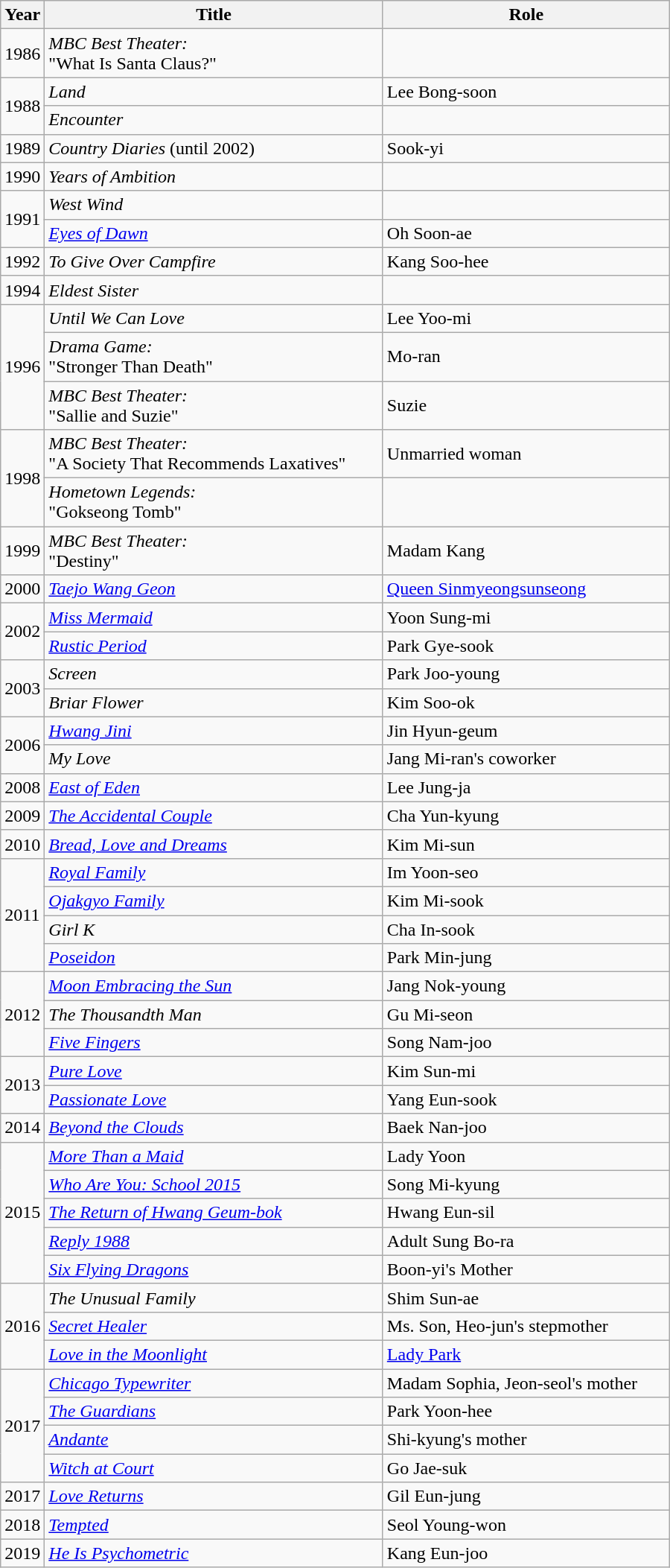<table class="wikitable" style="width:600px">
<tr>
<th width=10>Year</th>
<th>Title</th>
<th>Role</th>
</tr>
<tr>
<td>1986</td>
<td><em>MBC Best Theater:</em><br>"What Is Santa Claus?"</td>
<td></td>
</tr>
<tr>
<td rowspan=2>1988</td>
<td><em>Land</em></td>
<td>Lee Bong-soon</td>
</tr>
<tr>
<td><em>Encounter</em></td>
<td></td>
</tr>
<tr>
<td>1989</td>
<td><em>Country Diaries</em> (until 2002)</td>
<td>Sook-yi</td>
</tr>
<tr>
<td>1990</td>
<td><em>Years of Ambition</em></td>
<td></td>
</tr>
<tr>
<td rowspan=2>1991</td>
<td><em>West Wind</em></td>
<td></td>
</tr>
<tr>
<td><em><a href='#'>Eyes of Dawn</a></em></td>
<td>Oh Soon-ae</td>
</tr>
<tr>
<td>1992</td>
<td><em>To Give Over Campfire</em></td>
<td>Kang Soo-hee</td>
</tr>
<tr>
<td>1994</td>
<td><em>Eldest Sister</em></td>
<td></td>
</tr>
<tr>
<td rowspan=3>1996</td>
<td><em>Until We Can Love</em></td>
<td>Lee Yoo-mi</td>
</tr>
<tr>
<td><em>Drama Game:</em><br>"Stronger Than Death"</td>
<td>Mo-ran</td>
</tr>
<tr>
<td><em>MBC Best Theater:</em><br>"Sallie and Suzie"</td>
<td>Suzie</td>
</tr>
<tr>
<td rowspan=2>1998</td>
<td><em>MBC Best Theater:</em><br>"A Society That Recommends Laxatives"</td>
<td>Unmarried woman</td>
</tr>
<tr>
<td><em>Hometown Legends:</em><br>"Gokseong Tomb"</td>
<td></td>
</tr>
<tr>
<td>1999</td>
<td><em>MBC Best Theater:</em><br>"Destiny"</td>
<td>Madam Kang</td>
</tr>
<tr>
<td>2000</td>
<td><em><a href='#'>Taejo Wang Geon</a></em></td>
<td><a href='#'>Queen Sinmyeongsunseong</a></td>
</tr>
<tr>
<td rowspan=2>2002</td>
<td><em><a href='#'>Miss Mermaid</a></em></td>
<td>Yoon Sung-mi</td>
</tr>
<tr>
<td><em><a href='#'>Rustic Period</a></em></td>
<td>Park Gye-sook</td>
</tr>
<tr>
<td rowspan=2>2003</td>
<td><em>Screen</em></td>
<td>Park Joo-young</td>
</tr>
<tr>
<td><em>Briar Flower</em></td>
<td>Kim Soo-ok</td>
</tr>
<tr>
<td rowspan=2>2006</td>
<td><em><a href='#'>Hwang Jini</a></em></td>
<td>Jin Hyun-geum</td>
</tr>
<tr>
<td><em>My Love</em></td>
<td>Jang Mi-ran's coworker</td>
</tr>
<tr>
<td>2008</td>
<td><em><a href='#'>East of Eden</a></em></td>
<td>Lee Jung-ja</td>
</tr>
<tr>
<td>2009</td>
<td><em><a href='#'>The Accidental Couple</a></em></td>
<td>Cha Yun-kyung</td>
</tr>
<tr>
<td>2010</td>
<td><em><a href='#'>Bread, Love and Dreams</a></em></td>
<td>Kim Mi-sun</td>
</tr>
<tr>
<td rowspan=4>2011</td>
<td><em><a href='#'>Royal Family</a></em></td>
<td>Im Yoon-seo</td>
</tr>
<tr>
<td><em><a href='#'>Ojakgyo Family</a></em></td>
<td>Kim Mi-sook</td>
</tr>
<tr>
<td><em>Girl K</em></td>
<td>Cha In-sook</td>
</tr>
<tr>
<td><em><a href='#'>Poseidon</a></em></td>
<td>Park Min-jung</td>
</tr>
<tr>
<td rowspan=3>2012</td>
<td><em><a href='#'>Moon Embracing the Sun</a></em></td>
<td>Jang Nok-young</td>
</tr>
<tr>
<td><em>The Thousandth Man</em></td>
<td>Gu Mi-seon</td>
</tr>
<tr>
<td><em><a href='#'>Five Fingers</a></em></td>
<td>Song Nam-joo</td>
</tr>
<tr>
<td rowspan=2>2013</td>
<td><em><a href='#'>Pure Love</a></em></td>
<td>Kim Sun-mi</td>
</tr>
<tr>
<td><em><a href='#'>Passionate Love</a></em></td>
<td>Yang Eun-sook</td>
</tr>
<tr>
<td>2014</td>
<td><em><a href='#'>Beyond the Clouds</a></em></td>
<td>Baek Nan-joo</td>
</tr>
<tr>
<td rowspan=5>2015</td>
<td><em><a href='#'>More Than a Maid</a></em></td>
<td>Lady Yoon</td>
</tr>
<tr>
<td><em><a href='#'>Who Are You: School 2015</a></em></td>
<td>Song Mi-kyung</td>
</tr>
<tr>
<td><em><a href='#'>The Return of Hwang Geum-bok</a></em></td>
<td>Hwang Eun-sil</td>
</tr>
<tr>
<td><em><a href='#'>Reply 1988</a></em></td>
<td>Adult Sung Bo-ra</td>
</tr>
<tr>
<td><em><a href='#'>Six Flying Dragons</a></em></td>
<td>Boon-yi's Mother</td>
</tr>
<tr>
<td rowspan=3>2016</td>
<td><em>The Unusual Family</em></td>
<td>Shim Sun-ae</td>
</tr>
<tr>
<td><em><a href='#'>Secret Healer</a></em></td>
<td>Ms. Son, Heo-jun's stepmother</td>
</tr>
<tr>
<td><em><a href='#'>Love in the Moonlight</a></em></td>
<td><a href='#'>Lady Park</a></td>
</tr>
<tr>
<td rowspan="4">2017</td>
<td><em><a href='#'>Chicago Typewriter</a></em></td>
<td>Madam Sophia, Jeon-seol's mother</td>
</tr>
<tr>
<td><em><a href='#'>The Guardians</a></em></td>
<td>Park Yoon-hee</td>
</tr>
<tr>
<td><a href='#'><em>Andante</em></a></td>
<td>Shi-kyung's mother</td>
</tr>
<tr>
<td><em><a href='#'>Witch at Court</a></em></td>
<td>Go Jae-suk</td>
</tr>
<tr>
<td>2017</td>
<td><em><a href='#'>Love Returns</a></em></td>
<td>Gil Eun-jung</td>
</tr>
<tr>
<td rowspan=1>2018</td>
<td><em><a href='#'>Tempted</a></em></td>
<td>Seol Young-won</td>
</tr>
<tr>
<td>2019</td>
<td><em><a href='#'>He Is Psychometric</a></em></td>
<td>Kang Eun-joo</td>
</tr>
</table>
